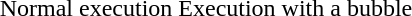<table align="center">
<tr align="center">
<td></td>
<td></td>
</tr>
<tr align="center">
<td>Normal execution</td>
<td>Execution with a bubble</td>
</tr>
</table>
